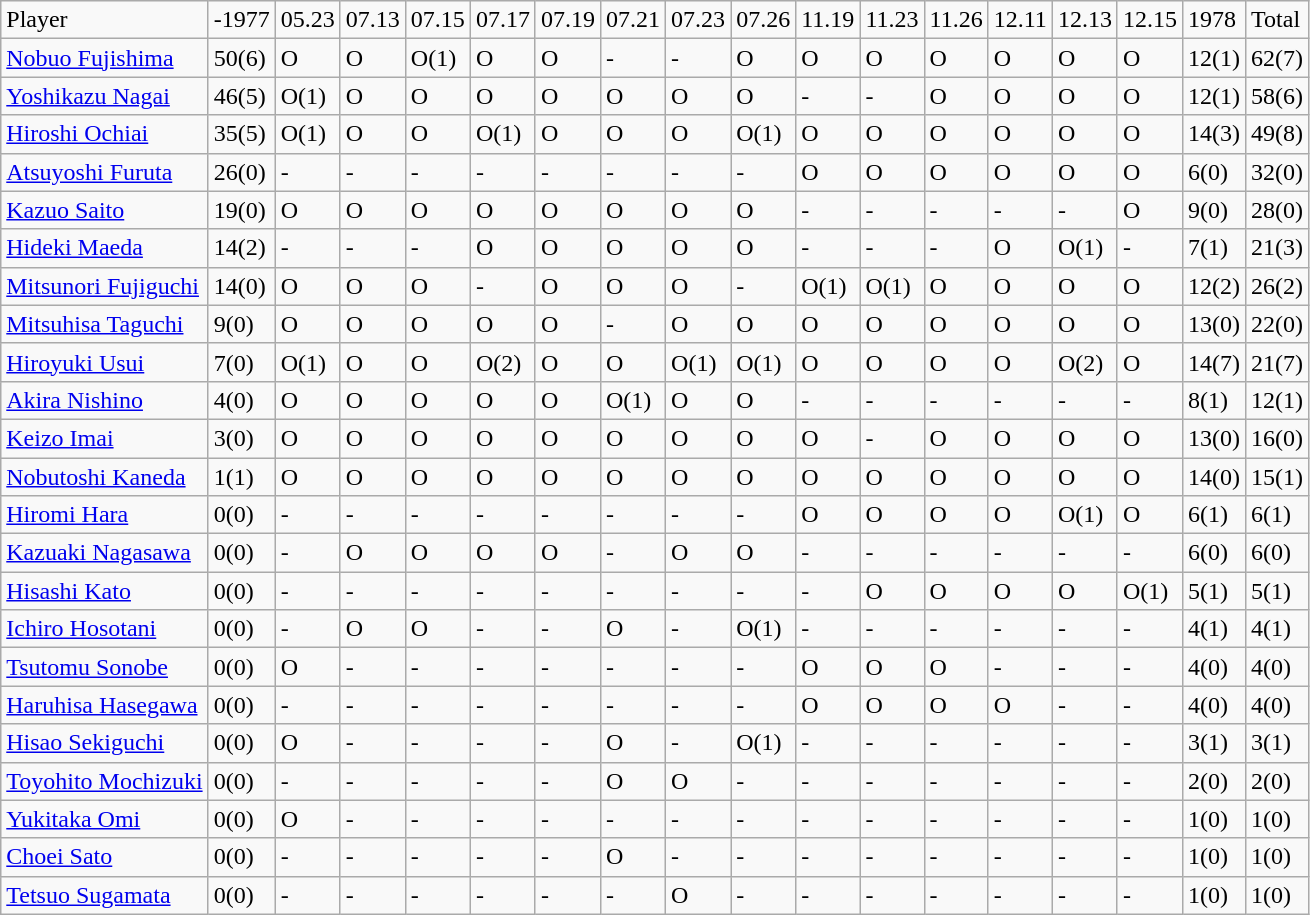<table class="wikitable" style="text-align:left;">
<tr>
<td>Player</td>
<td>-1977</td>
<td>05.23</td>
<td>07.13</td>
<td>07.15</td>
<td>07.17</td>
<td>07.19</td>
<td>07.21</td>
<td>07.23</td>
<td>07.26</td>
<td>11.19</td>
<td>11.23</td>
<td>11.26</td>
<td>12.11</td>
<td>12.13</td>
<td>12.15</td>
<td>1978</td>
<td>Total</td>
</tr>
<tr>
<td><a href='#'>Nobuo Fujishima</a></td>
<td>50(6)</td>
<td>O</td>
<td>O</td>
<td>O(1)</td>
<td>O</td>
<td>O</td>
<td>-</td>
<td>-</td>
<td>O</td>
<td>O</td>
<td>O</td>
<td>O</td>
<td>O</td>
<td>O</td>
<td>O</td>
<td>12(1)</td>
<td>62(7)</td>
</tr>
<tr>
<td><a href='#'>Yoshikazu Nagai</a></td>
<td>46(5)</td>
<td>O(1)</td>
<td>O</td>
<td>O</td>
<td>O</td>
<td>O</td>
<td>O</td>
<td>O</td>
<td>O</td>
<td>-</td>
<td>-</td>
<td>O</td>
<td>O</td>
<td>O</td>
<td>O</td>
<td>12(1)</td>
<td>58(6)</td>
</tr>
<tr>
<td><a href='#'>Hiroshi Ochiai</a></td>
<td>35(5)</td>
<td>O(1)</td>
<td>O</td>
<td>O</td>
<td>O(1)</td>
<td>O</td>
<td>O</td>
<td>O</td>
<td>O(1)</td>
<td>O</td>
<td>O</td>
<td>O</td>
<td>O</td>
<td>O</td>
<td>O</td>
<td>14(3)</td>
<td>49(8)</td>
</tr>
<tr>
<td><a href='#'>Atsuyoshi Furuta</a></td>
<td>26(0)</td>
<td>-</td>
<td>-</td>
<td>-</td>
<td>-</td>
<td>-</td>
<td>-</td>
<td>-</td>
<td>-</td>
<td>O</td>
<td>O</td>
<td>O</td>
<td>O</td>
<td>O</td>
<td>O</td>
<td>6(0)</td>
<td>32(0)</td>
</tr>
<tr>
<td><a href='#'>Kazuo Saito</a></td>
<td>19(0)</td>
<td>O</td>
<td>O</td>
<td>O</td>
<td>O</td>
<td>O</td>
<td>O</td>
<td>O</td>
<td>O</td>
<td>-</td>
<td>-</td>
<td>-</td>
<td>-</td>
<td>-</td>
<td>O</td>
<td>9(0)</td>
<td>28(0)</td>
</tr>
<tr>
<td><a href='#'>Hideki Maeda</a></td>
<td>14(2)</td>
<td>-</td>
<td>-</td>
<td>-</td>
<td>O</td>
<td>O</td>
<td>O</td>
<td>O</td>
<td>O</td>
<td>-</td>
<td>-</td>
<td>-</td>
<td>O</td>
<td>O(1)</td>
<td>-</td>
<td>7(1)</td>
<td>21(3)</td>
</tr>
<tr>
<td><a href='#'>Mitsunori Fujiguchi</a></td>
<td>14(0)</td>
<td>O</td>
<td>O</td>
<td>O</td>
<td>-</td>
<td>O</td>
<td>O</td>
<td>O</td>
<td>-</td>
<td>O(1)</td>
<td>O(1)</td>
<td>O</td>
<td>O</td>
<td>O</td>
<td>O</td>
<td>12(2)</td>
<td>26(2)</td>
</tr>
<tr>
<td><a href='#'>Mitsuhisa Taguchi</a></td>
<td>9(0)</td>
<td>O</td>
<td>O</td>
<td>O</td>
<td>O</td>
<td>O</td>
<td>-</td>
<td>O</td>
<td>O</td>
<td>O</td>
<td>O</td>
<td>O</td>
<td>O</td>
<td>O</td>
<td>O</td>
<td>13(0)</td>
<td>22(0)</td>
</tr>
<tr>
<td><a href='#'>Hiroyuki Usui</a></td>
<td>7(0)</td>
<td>O(1)</td>
<td>O</td>
<td>O</td>
<td>O(2)</td>
<td>O</td>
<td>O</td>
<td>O(1)</td>
<td>O(1)</td>
<td>O</td>
<td>O</td>
<td>O</td>
<td>O</td>
<td>O(2)</td>
<td>O</td>
<td>14(7)</td>
<td>21(7)</td>
</tr>
<tr>
<td><a href='#'>Akira Nishino</a></td>
<td>4(0)</td>
<td>O</td>
<td>O</td>
<td>O</td>
<td>O</td>
<td>O</td>
<td>O(1)</td>
<td>O</td>
<td>O</td>
<td>-</td>
<td>-</td>
<td>-</td>
<td>-</td>
<td>-</td>
<td>-</td>
<td>8(1)</td>
<td>12(1)</td>
</tr>
<tr>
<td><a href='#'>Keizo Imai</a></td>
<td>3(0)</td>
<td>O</td>
<td>O</td>
<td>O</td>
<td>O</td>
<td>O</td>
<td>O</td>
<td>O</td>
<td>O</td>
<td>O</td>
<td>-</td>
<td>O</td>
<td>O</td>
<td>O</td>
<td>O</td>
<td>13(0)</td>
<td>16(0)</td>
</tr>
<tr>
<td><a href='#'>Nobutoshi Kaneda</a></td>
<td>1(1)</td>
<td>O</td>
<td>O</td>
<td>O</td>
<td>O</td>
<td>O</td>
<td>O</td>
<td>O</td>
<td>O</td>
<td>O</td>
<td>O</td>
<td>O</td>
<td>O</td>
<td>O</td>
<td>O</td>
<td>14(0)</td>
<td>15(1)</td>
</tr>
<tr>
<td><a href='#'>Hiromi Hara</a></td>
<td>0(0)</td>
<td>-</td>
<td>-</td>
<td>-</td>
<td>-</td>
<td>-</td>
<td>-</td>
<td>-</td>
<td>-</td>
<td>O</td>
<td>O</td>
<td>O</td>
<td>O</td>
<td>O(1)</td>
<td>O</td>
<td>6(1)</td>
<td>6(1)</td>
</tr>
<tr>
<td><a href='#'>Kazuaki Nagasawa</a></td>
<td>0(0)</td>
<td>-</td>
<td>O</td>
<td>O</td>
<td>O</td>
<td>O</td>
<td>-</td>
<td>O</td>
<td>O</td>
<td>-</td>
<td>-</td>
<td>-</td>
<td>-</td>
<td>-</td>
<td>-</td>
<td>6(0)</td>
<td>6(0)</td>
</tr>
<tr>
<td><a href='#'>Hisashi Kato</a></td>
<td>0(0)</td>
<td>-</td>
<td>-</td>
<td>-</td>
<td>-</td>
<td>-</td>
<td>-</td>
<td>-</td>
<td>-</td>
<td>-</td>
<td>O</td>
<td>O</td>
<td>O</td>
<td>O</td>
<td>O(1)</td>
<td>5(1)</td>
<td>5(1)</td>
</tr>
<tr>
<td><a href='#'>Ichiro Hosotani</a></td>
<td>0(0)</td>
<td>-</td>
<td>O</td>
<td>O</td>
<td>-</td>
<td>-</td>
<td>O</td>
<td>-</td>
<td>O(1)</td>
<td>-</td>
<td>-</td>
<td>-</td>
<td>-</td>
<td>-</td>
<td>-</td>
<td>4(1)</td>
<td>4(1)</td>
</tr>
<tr>
<td><a href='#'>Tsutomu Sonobe</a></td>
<td>0(0)</td>
<td>O</td>
<td>-</td>
<td>-</td>
<td>-</td>
<td>-</td>
<td>-</td>
<td>-</td>
<td>-</td>
<td>O</td>
<td>O</td>
<td>O</td>
<td>-</td>
<td>-</td>
<td>-</td>
<td>4(0)</td>
<td>4(0)</td>
</tr>
<tr>
<td><a href='#'>Haruhisa Hasegawa</a></td>
<td>0(0)</td>
<td>-</td>
<td>-</td>
<td>-</td>
<td>-</td>
<td>-</td>
<td>-</td>
<td>-</td>
<td>-</td>
<td>O</td>
<td>O</td>
<td>O</td>
<td>O</td>
<td>-</td>
<td>-</td>
<td>4(0)</td>
<td>4(0)</td>
</tr>
<tr>
<td><a href='#'>Hisao Sekiguchi</a></td>
<td>0(0)</td>
<td>O</td>
<td>-</td>
<td>-</td>
<td>-</td>
<td>-</td>
<td>O</td>
<td>-</td>
<td>O(1)</td>
<td>-</td>
<td>-</td>
<td>-</td>
<td>-</td>
<td>-</td>
<td>-</td>
<td>3(1)</td>
<td>3(1)</td>
</tr>
<tr>
<td><a href='#'>Toyohito Mochizuki</a></td>
<td>0(0)</td>
<td>-</td>
<td>-</td>
<td>-</td>
<td>-</td>
<td>-</td>
<td>O</td>
<td>O</td>
<td>-</td>
<td>-</td>
<td>-</td>
<td>-</td>
<td>-</td>
<td>-</td>
<td>-</td>
<td>2(0)</td>
<td>2(0)</td>
</tr>
<tr>
<td><a href='#'>Yukitaka Omi</a></td>
<td>0(0)</td>
<td>O</td>
<td>-</td>
<td>-</td>
<td>-</td>
<td>-</td>
<td>-</td>
<td>-</td>
<td>-</td>
<td>-</td>
<td>-</td>
<td>-</td>
<td>-</td>
<td>-</td>
<td>-</td>
<td>1(0)</td>
<td>1(0)</td>
</tr>
<tr>
<td><a href='#'>Choei Sato</a></td>
<td>0(0)</td>
<td>-</td>
<td>-</td>
<td>-</td>
<td>-</td>
<td>-</td>
<td>O</td>
<td>-</td>
<td>-</td>
<td>-</td>
<td>-</td>
<td>-</td>
<td>-</td>
<td>-</td>
<td>-</td>
<td>1(0)</td>
<td>1(0)</td>
</tr>
<tr>
<td><a href='#'>Tetsuo Sugamata</a></td>
<td>0(0)</td>
<td>-</td>
<td>-</td>
<td>-</td>
<td>-</td>
<td>-</td>
<td>-</td>
<td>O</td>
<td>-</td>
<td>-</td>
<td>-</td>
<td>-</td>
<td>-</td>
<td>-</td>
<td>-</td>
<td>1(0)</td>
<td>1(0)</td>
</tr>
</table>
